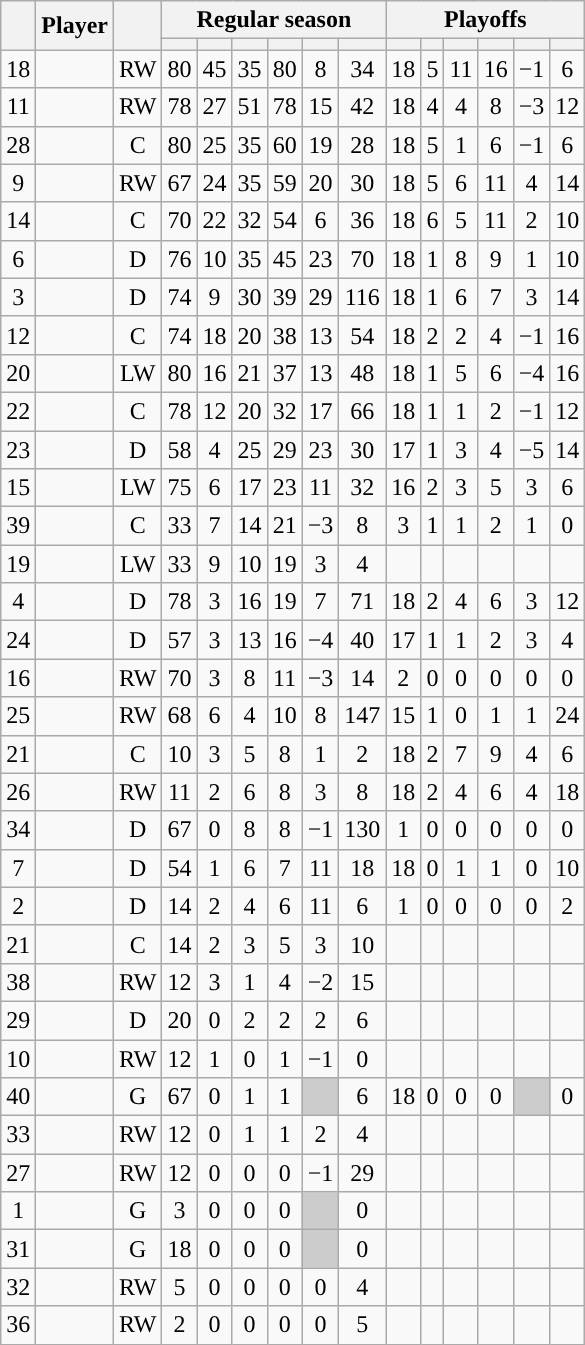<table class="wikitable sortable plainrowheaders" style="text-align:center;">
<tr>
<th scope="col" data-sort-type="number" rowspan="2"></th>
<th scope="col" rowspan="2">Player</th>
<th scope="col" rowspan="2"></th>
<th scope=colgroup colspan=6>Regular season</th>
<th scope=colgroup colspan=6>Playoffs</th>
</tr>
<tr>
<th scope="col" data-sort-type="number"></th>
<th scope="col" data-sort-type="number"></th>
<th scope="col" data-sort-type="number"></th>
<th scope="col" data-sort-type="number"></th>
<th scope="col" data-sort-type="number"></th>
<th scope="col" data-sort-type="number"></th>
<th scope="col" data-sort-type="number"></th>
<th scope="col" data-sort-type="number"></th>
<th scope="col" data-sort-type="number"></th>
<th scope="col" data-sort-type="number"></th>
<th scope="col" data-sort-type="number"></th>
<th scope="col" data-sort-type="number"></th>
</tr>
<tr>
<td scope="row">18</td>
<td align="left"></td>
<td>RW</td>
<td>80</td>
<td>45</td>
<td>35</td>
<td>80</td>
<td>8</td>
<td>34</td>
<td>18</td>
<td>5</td>
<td>11</td>
<td>16</td>
<td>−1</td>
<td>6</td>
</tr>
<tr>
<td scope="row">11</td>
<td align="left"></td>
<td>RW</td>
<td>78</td>
<td>27</td>
<td>51</td>
<td>78</td>
<td>15</td>
<td>42</td>
<td>18</td>
<td>4</td>
<td>4</td>
<td>8</td>
<td>−3</td>
<td>12</td>
</tr>
<tr>
<td scope="row">28</td>
<td align="left"></td>
<td>C</td>
<td>80</td>
<td>25</td>
<td>35</td>
<td>60</td>
<td>19</td>
<td>28</td>
<td>18</td>
<td>5</td>
<td>1</td>
<td>6</td>
<td>−1</td>
<td>6</td>
</tr>
<tr>
<td scope="row">9</td>
<td align="left"></td>
<td>RW</td>
<td>67</td>
<td>24</td>
<td>35</td>
<td>59</td>
<td>20</td>
<td>30</td>
<td>18</td>
<td>5</td>
<td>6</td>
<td>11</td>
<td>4</td>
<td>14</td>
</tr>
<tr>
<td scope="row">14</td>
<td align="left"></td>
<td>C</td>
<td>70</td>
<td>22</td>
<td>32</td>
<td>54</td>
<td>6</td>
<td>36</td>
<td>18</td>
<td>6</td>
<td>5</td>
<td>11</td>
<td>2</td>
<td>10</td>
</tr>
<tr>
<td scope="row">6</td>
<td align="left"></td>
<td>D</td>
<td>76</td>
<td>10</td>
<td>35</td>
<td>45</td>
<td>23</td>
<td>70</td>
<td>18</td>
<td>1</td>
<td>8</td>
<td>9</td>
<td>1</td>
<td>10</td>
</tr>
<tr>
<td scope="row">3</td>
<td align="left"></td>
<td>D</td>
<td>74</td>
<td>9</td>
<td>30</td>
<td>39</td>
<td>29</td>
<td>116</td>
<td>18</td>
<td>1</td>
<td>6</td>
<td>7</td>
<td>3</td>
<td>14</td>
</tr>
<tr>
<td scope="row">12</td>
<td align="left"></td>
<td>C</td>
<td>74</td>
<td>18</td>
<td>20</td>
<td>38</td>
<td>13</td>
<td>54</td>
<td>18</td>
<td>2</td>
<td>2</td>
<td>4</td>
<td>−1</td>
<td>16</td>
</tr>
<tr>
<td scope="row">20</td>
<td align="left"></td>
<td>LW</td>
<td>80</td>
<td>16</td>
<td>21</td>
<td>37</td>
<td>13</td>
<td>48</td>
<td>18</td>
<td>1</td>
<td>5</td>
<td>6</td>
<td>−4</td>
<td>16</td>
</tr>
<tr>
<td scope="row">22</td>
<td align="left"></td>
<td>C</td>
<td>78</td>
<td>12</td>
<td>20</td>
<td>32</td>
<td>17</td>
<td>66</td>
<td>18</td>
<td>1</td>
<td>1</td>
<td>2</td>
<td>−1</td>
<td>12</td>
</tr>
<tr>
<td scope="row">23</td>
<td align="left"></td>
<td>D</td>
<td>58</td>
<td>4</td>
<td>25</td>
<td>29</td>
<td>23</td>
<td>30</td>
<td>17</td>
<td>1</td>
<td>3</td>
<td>4</td>
<td>−5</td>
<td>14</td>
</tr>
<tr>
<td scope="row">15</td>
<td align="left"></td>
<td>LW</td>
<td>75</td>
<td>6</td>
<td>17</td>
<td>23</td>
<td>11</td>
<td>32</td>
<td>16</td>
<td>2</td>
<td>3</td>
<td>5</td>
<td>3</td>
<td>6</td>
</tr>
<tr>
<td scope="row">39</td>
<td align="left"></td>
<td>C</td>
<td>33</td>
<td>7</td>
<td>14</td>
<td>21</td>
<td>−3</td>
<td>8</td>
<td>3</td>
<td>1</td>
<td>1</td>
<td>2</td>
<td>1</td>
<td>0</td>
</tr>
<tr>
<td scope="row">19</td>
<td align="left"></td>
<td>LW</td>
<td>33</td>
<td>9</td>
<td>10</td>
<td>19</td>
<td>3</td>
<td>4</td>
<td></td>
<td></td>
<td></td>
<td></td>
<td></td>
<td></td>
</tr>
<tr>
<td scope="row">4</td>
<td align="left"></td>
<td>D</td>
<td>78</td>
<td>3</td>
<td>16</td>
<td>19</td>
<td>7</td>
<td>71</td>
<td>18</td>
<td>2</td>
<td>4</td>
<td>6</td>
<td>3</td>
<td>12</td>
</tr>
<tr>
<td scope="row">24</td>
<td align="left"></td>
<td>D</td>
<td>57</td>
<td>3</td>
<td>13</td>
<td>16</td>
<td>−4</td>
<td>40</td>
<td>17</td>
<td>1</td>
<td>1</td>
<td>2</td>
<td>3</td>
<td>4</td>
</tr>
<tr>
<td scope="row">16</td>
<td align="left"></td>
<td>RW</td>
<td>70</td>
<td>3</td>
<td>8</td>
<td>11</td>
<td>−3</td>
<td>14</td>
<td>2</td>
<td>0</td>
<td>0</td>
<td>0</td>
<td>0</td>
<td>0</td>
</tr>
<tr>
<td scope="row">25</td>
<td align="left"></td>
<td>RW</td>
<td>68</td>
<td>6</td>
<td>4</td>
<td>10</td>
<td>8</td>
<td>147</td>
<td>15</td>
<td>1</td>
<td>0</td>
<td>1</td>
<td>1</td>
<td>24</td>
</tr>
<tr>
<td scope="row">21</td>
<td align="left"></td>
<td>C</td>
<td>10</td>
<td>3</td>
<td>5</td>
<td>8</td>
<td>1</td>
<td>2</td>
<td>18</td>
<td>2</td>
<td>7</td>
<td>9</td>
<td>4</td>
<td>6</td>
</tr>
<tr>
<td scope="row">26</td>
<td align="left"></td>
<td>RW</td>
<td>11</td>
<td>2</td>
<td>6</td>
<td>8</td>
<td>3</td>
<td>8</td>
<td>18</td>
<td>2</td>
<td>4</td>
<td>6</td>
<td>4</td>
<td>18</td>
</tr>
<tr>
<td scope="row">34</td>
<td align="left"></td>
<td>D</td>
<td>67</td>
<td>0</td>
<td>8</td>
<td>8</td>
<td>−1</td>
<td>130</td>
<td>1</td>
<td>0</td>
<td>0</td>
<td>0</td>
<td>0</td>
<td>0</td>
</tr>
<tr>
<td scope="row">7</td>
<td align="left"></td>
<td>D</td>
<td>54</td>
<td>1</td>
<td>6</td>
<td>7</td>
<td>11</td>
<td>18</td>
<td>18</td>
<td>0</td>
<td>1</td>
<td>1</td>
<td>0</td>
<td>10</td>
</tr>
<tr>
<td scope="row">2</td>
<td align="left"></td>
<td>D</td>
<td>14</td>
<td>2</td>
<td>4</td>
<td>6</td>
<td>11</td>
<td>6</td>
<td>1</td>
<td>0</td>
<td>0</td>
<td>0</td>
<td>0</td>
<td>2</td>
</tr>
<tr>
<td scope="row">21</td>
<td align="left"></td>
<td>C</td>
<td>14</td>
<td>2</td>
<td>3</td>
<td>5</td>
<td>3</td>
<td>10</td>
<td></td>
<td></td>
<td></td>
<td></td>
<td></td>
<td></td>
</tr>
<tr>
<td scope="row">38</td>
<td align="left"></td>
<td>RW</td>
<td>12</td>
<td>3</td>
<td>1</td>
<td>4</td>
<td>−2</td>
<td>15</td>
<td></td>
<td></td>
<td></td>
<td></td>
<td></td>
<td></td>
</tr>
<tr>
<td scope="row">29</td>
<td align="left"></td>
<td>D</td>
<td>20</td>
<td>0</td>
<td>2</td>
<td>2</td>
<td>2</td>
<td>6</td>
<td></td>
<td></td>
<td></td>
<td></td>
<td></td>
<td></td>
</tr>
<tr>
<td scope="row">10</td>
<td align="left"></td>
<td>RW</td>
<td>12</td>
<td>1</td>
<td>0</td>
<td>1</td>
<td>−1</td>
<td>0</td>
<td></td>
<td></td>
<td></td>
<td></td>
<td></td>
<td></td>
</tr>
<tr>
<td scope="row">40</td>
<td align="left"></td>
<td>G</td>
<td>67</td>
<td>0</td>
<td>1</td>
<td>1</td>
<td style="background:#ccc"></td>
<td>6</td>
<td>18</td>
<td>0</td>
<td>0</td>
<td>0</td>
<td style="background:#ccc"></td>
<td>0</td>
</tr>
<tr>
<td scope="row">33</td>
<td align="left"></td>
<td>RW</td>
<td>12</td>
<td>0</td>
<td>1</td>
<td>1</td>
<td>2</td>
<td>4</td>
<td></td>
<td></td>
<td></td>
<td></td>
<td></td>
<td></td>
</tr>
<tr>
<td scope="row">27</td>
<td align="left"></td>
<td>RW</td>
<td>12</td>
<td>0</td>
<td>0</td>
<td>0</td>
<td>−1</td>
<td>29</td>
<td></td>
<td></td>
<td></td>
<td></td>
<td></td>
<td></td>
</tr>
<tr>
<td scope="row">1</td>
<td align="left"></td>
<td>G</td>
<td>3</td>
<td>0</td>
<td>0</td>
<td>0</td>
<td style="background:#ccc"></td>
<td>0</td>
<td></td>
<td></td>
<td></td>
<td></td>
<td></td>
<td></td>
</tr>
<tr>
<td scope="row">31</td>
<td align="left"></td>
<td>G</td>
<td>18</td>
<td>0</td>
<td>0</td>
<td>0</td>
<td style="background:#ccc"></td>
<td>0</td>
<td></td>
<td></td>
<td></td>
<td></td>
<td></td>
<td></td>
</tr>
<tr>
<td scope="row">32</td>
<td align="left"></td>
<td>RW</td>
<td>5</td>
<td>0</td>
<td>0</td>
<td>0</td>
<td>0</td>
<td>4</td>
<td></td>
<td></td>
<td></td>
<td></td>
<td></td>
<td></td>
</tr>
<tr>
<td scope="row">36</td>
<td align="left"></td>
<td>RW</td>
<td>2</td>
<td>0</td>
<td>0</td>
<td>0</td>
<td>0</td>
<td>5</td>
<td></td>
<td></td>
<td></td>
<td></td>
<td></td>
<td></td>
</tr>
</table>
